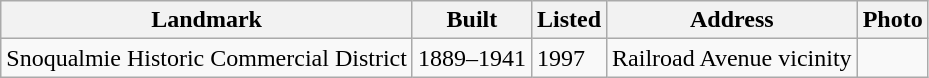<table class="wikitable">
<tr>
<th>Landmark</th>
<th>Built</th>
<th>Listed</th>
<th>Address</th>
<th>Photo</th>
</tr>
<tr>
<td>Snoqualmie Historic Commercial District</td>
<td>1889–1941</td>
<td>1997</td>
<td>Railroad Avenue vicinity</td>
<td></td>
</tr>
</table>
